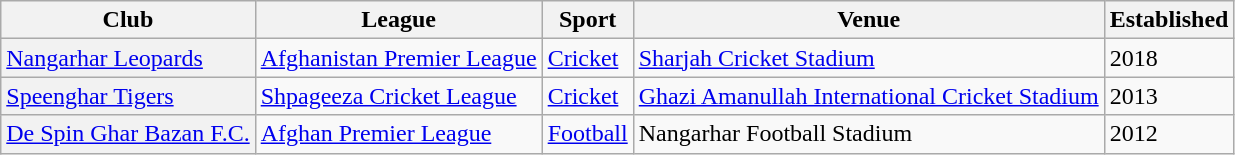<table class="wikitable sortable">
<tr>
<th scope="col">Club</th>
<th scope="col">League</th>
<th scope="col">Sport</th>
<th scope="col">Venue</th>
<th scope="col">Established</th>
</tr>
<tr>
<th scope="row" style="font-weight: normal; text-align: left;"><a href='#'>Nangarhar Leopards</a></th>
<td><a href='#'>Afghanistan Premier League</a></td>
<td><a href='#'>Cricket</a></td>
<td><a href='#'>Sharjah Cricket Stadium</a></td>
<td>2018</td>
</tr>
<tr>
<th scope="row" style="font-weight: normal; text-align: left;"><a href='#'>Speenghar Tigers</a></th>
<td><a href='#'>Shpageeza Cricket League</a></td>
<td><a href='#'>Cricket</a></td>
<td><a href='#'>Ghazi Amanullah International Cricket Stadium</a></td>
<td>2013</td>
</tr>
<tr>
<th scope="row" style="font-weight: normal; text-align: left;"><a href='#'>De Spin Ghar Bazan F.C.</a></th>
<td><a href='#'>Afghan Premier League</a></td>
<td><a href='#'>Football</a></td>
<td>Nangarhar Football Stadium</td>
<td>2012</td>
</tr>
</table>
